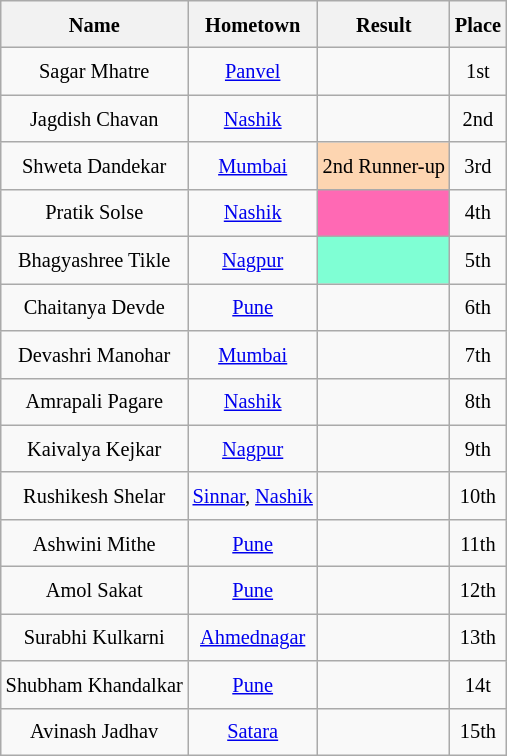<table class="wikitable sortable" style=" text-align:center; font-size:85%; line-height:25px; width:auto;">
<tr>
<th>Name</th>
<th>Hometown</th>
<th>Result</th>
<th>Place</th>
</tr>
<tr>
<td>Sagar Mhatre</td>
<td><a href='#'>Panvel</a></td>
<td></td>
<td>1st</td>
</tr>
<tr>
<td>Jagdish Chavan</td>
<td><a href='#'>Nashik</a></td>
<td></td>
<td>2nd</td>
</tr>
<tr>
<td>Shweta Dandekar</td>
<td><a href='#'>Mumbai</a></td>
<td style="background:#FDD5B1;">2nd Runner-up</td>
<td>3rd</td>
</tr>
<tr>
<td>Pratik Solse</td>
<td><a href='#'>Nashik</a></td>
<td style="background:#FF69B4;"></td>
<td>4th</td>
</tr>
<tr>
<td>Bhagyashree Tikle</td>
<td><a href='#'>Nagpur</a></td>
<td style="background:#7FFFD4;"></td>
<td>5th</td>
</tr>
<tr>
<td>Chaitanya Devde</td>
<td><a href='#'>Pune</a></td>
<td></td>
<td>6th</td>
</tr>
<tr>
<td>Devashri Manohar</td>
<td><a href='#'>Mumbai</a></td>
<td></td>
<td>7th</td>
</tr>
<tr>
<td>Amrapali Pagare</td>
<td><a href='#'>Nashik</a></td>
<td></td>
<td>8th</td>
</tr>
<tr>
<td>Kaivalya Kejkar</td>
<td><a href='#'>Nagpur</a></td>
<td></td>
<td>9th</td>
</tr>
<tr>
<td>Rushikesh Shelar</td>
<td><a href='#'>Sinnar</a>, <a href='#'>Nashik</a></td>
<td></td>
<td>10th</td>
</tr>
<tr>
<td>Ashwini Mithe</td>
<td><a href='#'>Pune</a></td>
<td></td>
<td>11th</td>
</tr>
<tr>
<td>Amol Sakat</td>
<td><a href='#'>Pune</a></td>
<td></td>
<td>12th</td>
</tr>
<tr>
<td>Surabhi Kulkarni</td>
<td><a href='#'>Ahmednagar</a></td>
<td></td>
<td>13th</td>
</tr>
<tr>
<td>Shubham Khandalkar</td>
<td><a href='#'>Pune</a></td>
<td></td>
<td>14t</td>
</tr>
<tr>
<td>Avinash Jadhav</td>
<td><a href='#'>Satara</a></td>
<td></td>
<td>15th</td>
</tr>
</table>
